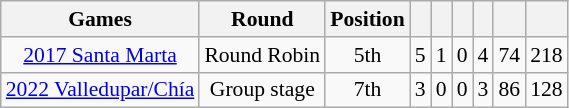<table class="wikitable" style="text-align:center; font-size:90%;">
<tr>
<th>Games</th>
<th>Round</th>
<th>Position</th>
<th></th>
<th></th>
<th></th>
<th></th>
<th></th>
<th></th>
</tr>
<tr>
<td> <a href='#'>2017 Santa Marta</a></td>
<td>Round Robin</td>
<td>5th</td>
<td>5</td>
<td>1</td>
<td>0</td>
<td>4</td>
<td>74</td>
<td>218</td>
</tr>
<tr>
<td> <a href='#'>2022 Valledupar/Chía</a></td>
<td>Group stage</td>
<td>7th</td>
<td>3</td>
<td>0</td>
<td>0</td>
<td>3</td>
<td>86</td>
<td>128</td>
</tr>
</table>
